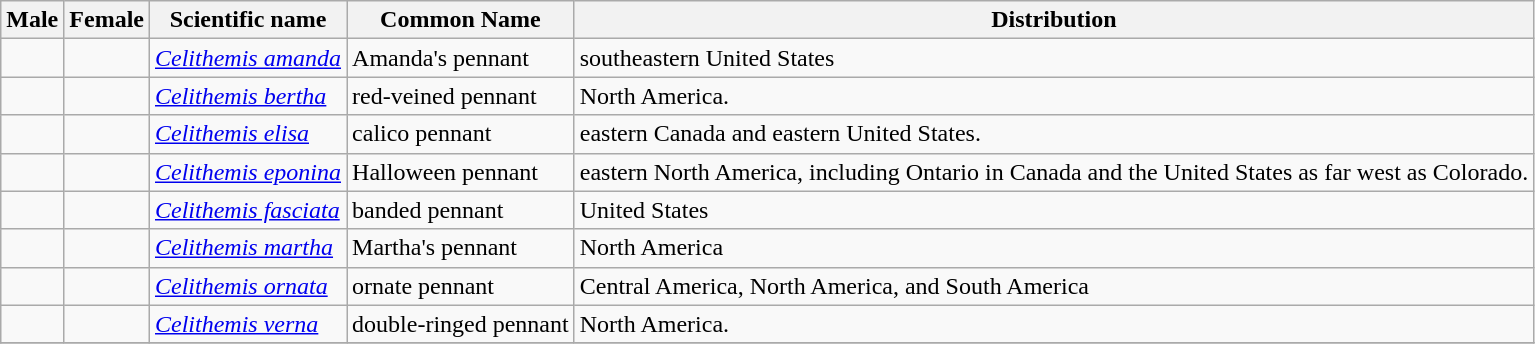<table class="wikitable">
<tr>
<th>Male</th>
<th>Female</th>
<th>Scientific name</th>
<th>Common Name</th>
<th>Distribution</th>
</tr>
<tr>
<td></td>
<td></td>
<td><em><a href='#'>Celithemis amanda</a></em> </td>
<td>Amanda's pennant</td>
<td>southeastern United States</td>
</tr>
<tr>
<td></td>
<td></td>
<td><em><a href='#'>Celithemis bertha</a></em> </td>
<td>red-veined pennant</td>
<td>North America.</td>
</tr>
<tr>
<td></td>
<td></td>
<td><em><a href='#'>Celithemis elisa</a></em> </td>
<td>calico pennant</td>
<td>eastern Canada and eastern United States.</td>
</tr>
<tr>
<td></td>
<td></td>
<td><em><a href='#'>Celithemis eponina</a></em> </td>
<td>Halloween pennant</td>
<td>eastern North America, including Ontario in Canada and the United States as far west as Colorado.</td>
</tr>
<tr>
<td></td>
<td></td>
<td><em><a href='#'>Celithemis fasciata</a></em> </td>
<td>banded pennant</td>
<td>United States</td>
</tr>
<tr>
<td></td>
<td></td>
<td><em><a href='#'>Celithemis martha</a></em> </td>
<td>Martha's pennant</td>
<td>North America</td>
</tr>
<tr>
<td></td>
<td></td>
<td><em><a href='#'>Celithemis ornata</a></em> </td>
<td>ornate pennant</td>
<td>Central America, North America, and South America</td>
</tr>
<tr>
<td></td>
<td></td>
<td><em><a href='#'>Celithemis verna</a></em> </td>
<td>double-ringed pennant</td>
<td>North America.</td>
</tr>
<tr>
</tr>
</table>
